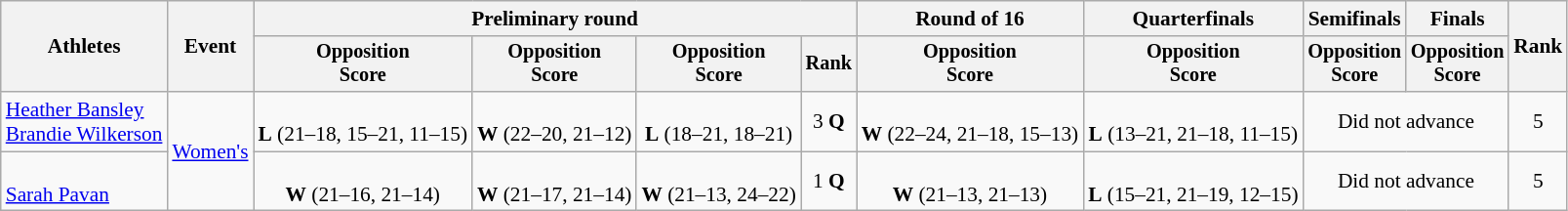<table class=wikitable style=font-size:89%;text-align:center>
<tr>
<th rowspan=2>Athletes</th>
<th rowspan=2>Event</th>
<th colspan=4>Preliminary round</th>
<th>Round of 16</th>
<th>Quarterfinals</th>
<th>Semifinals</th>
<th>Finals</th>
<th rowspan=2>Rank</th>
</tr>
<tr style=font-size:95%>
<th>Opposition<br>Score</th>
<th>Opposition<br>Score</th>
<th>Opposition<br>Score</th>
<th>Rank</th>
<th>Opposition<br>Score</th>
<th>Opposition<br>Score</th>
<th>Opposition<br>Score</th>
<th>Opposition<br>Score</th>
</tr>
<tr>
<td align=left><a href='#'>Heather Bansley</a><br><a href='#'>Brandie Wilkerson</a></td>
<td align=left rowspan=2><a href='#'>Women's</a></td>
<td><br><strong>L</strong> (21–18, 15–21, 11–15)</td>
<td><br><strong>W</strong> (22–20, 21–12)</td>
<td><br><strong>L</strong> (18–21, 18–21)</td>
<td>3 <strong>Q</strong></td>
<td><br><strong>W</strong> (22–24, 21–18, 15–13)</td>
<td><br><strong>L</strong> (13–21, 21–18, 11–15)</td>
<td colspan=2>Did not advance</td>
<td>5</td>
</tr>
<tr>
<td align=left><br><a href='#'>Sarah Pavan</a></td>
<td><br><strong>W</strong> (21–16, 21–14)</td>
<td><br><strong>W</strong> (21–17, 21–14)</td>
<td><br><strong>W</strong> (21–13, 24–22)</td>
<td>1 <strong>Q</strong></td>
<td><br><strong>W</strong> (21–13, 21–13)</td>
<td><br><strong>L</strong> (15–21, 21–19, 12–15)</td>
<td colspan=2>Did not advance</td>
<td>5</td>
</tr>
</table>
